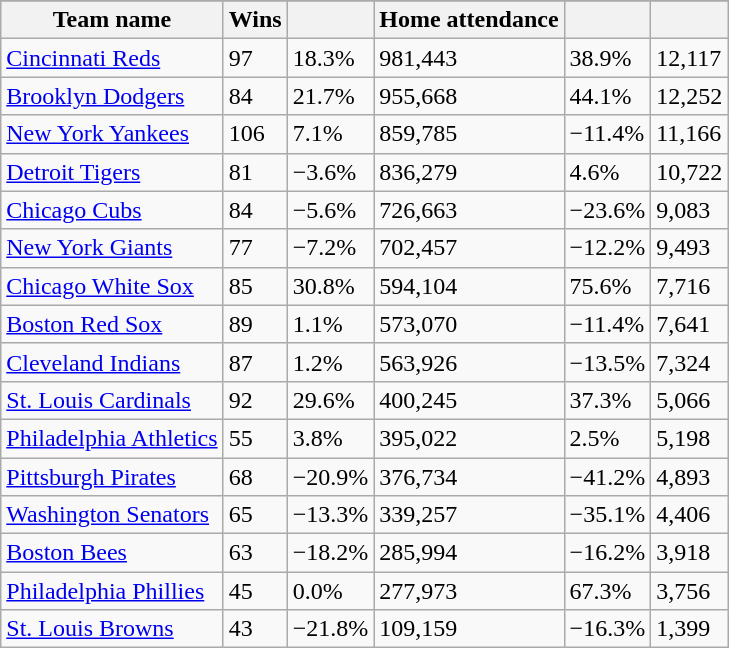<table class="wikitable sortable">
<tr style="text-align:center; font-size:larger;">
</tr>
<tr>
<th>Team name</th>
<th>Wins</th>
<th></th>
<th>Home attendance</th>
<th></th>
<th></th>
</tr>
<tr>
<td><a href='#'>Cincinnati Reds</a></td>
<td>97</td>
<td>18.3%</td>
<td>981,443</td>
<td>38.9%</td>
<td>12,117</td>
</tr>
<tr>
<td><a href='#'>Brooklyn Dodgers</a></td>
<td>84</td>
<td>21.7%</td>
<td>955,668</td>
<td>44.1%</td>
<td>12,252</td>
</tr>
<tr>
<td><a href='#'>New York Yankees</a></td>
<td>106</td>
<td>7.1%</td>
<td>859,785</td>
<td>−11.4%</td>
<td>11,166</td>
</tr>
<tr>
<td><a href='#'>Detroit Tigers</a></td>
<td>81</td>
<td>−3.6%</td>
<td>836,279</td>
<td>4.6%</td>
<td>10,722</td>
</tr>
<tr>
<td><a href='#'>Chicago Cubs</a></td>
<td>84</td>
<td>−5.6%</td>
<td>726,663</td>
<td>−23.6%</td>
<td>9,083</td>
</tr>
<tr>
<td><a href='#'>New York Giants</a></td>
<td>77</td>
<td>−7.2%</td>
<td>702,457</td>
<td>−12.2%</td>
<td>9,493</td>
</tr>
<tr>
<td><a href='#'>Chicago White Sox</a></td>
<td>85</td>
<td>30.8%</td>
<td>594,104</td>
<td>75.6%</td>
<td>7,716</td>
</tr>
<tr>
<td><a href='#'>Boston Red Sox</a></td>
<td>89</td>
<td>1.1%</td>
<td>573,070</td>
<td>−11.4%</td>
<td>7,641</td>
</tr>
<tr>
<td><a href='#'>Cleveland Indians</a></td>
<td>87</td>
<td>1.2%</td>
<td>563,926</td>
<td>−13.5%</td>
<td>7,324</td>
</tr>
<tr>
<td><a href='#'>St. Louis Cardinals</a></td>
<td>92</td>
<td>29.6%</td>
<td>400,245</td>
<td>37.3%</td>
<td>5,066</td>
</tr>
<tr>
<td><a href='#'>Philadelphia Athletics</a></td>
<td>55</td>
<td>3.8%</td>
<td>395,022</td>
<td>2.5%</td>
<td>5,198</td>
</tr>
<tr>
<td><a href='#'>Pittsburgh Pirates</a></td>
<td>68</td>
<td>−20.9%</td>
<td>376,734</td>
<td>−41.2%</td>
<td>4,893</td>
</tr>
<tr>
<td><a href='#'>Washington Senators</a></td>
<td>65</td>
<td>−13.3%</td>
<td>339,257</td>
<td>−35.1%</td>
<td>4,406</td>
</tr>
<tr>
<td><a href='#'>Boston Bees</a></td>
<td>63</td>
<td>−18.2%</td>
<td>285,994</td>
<td>−16.2%</td>
<td>3,918</td>
</tr>
<tr>
<td><a href='#'>Philadelphia Phillies</a></td>
<td>45</td>
<td>0.0%</td>
<td>277,973</td>
<td>67.3%</td>
<td>3,756</td>
</tr>
<tr>
<td><a href='#'>St. Louis Browns</a></td>
<td>43</td>
<td>−21.8%</td>
<td>109,159</td>
<td>−16.3%</td>
<td>1,399</td>
</tr>
</table>
